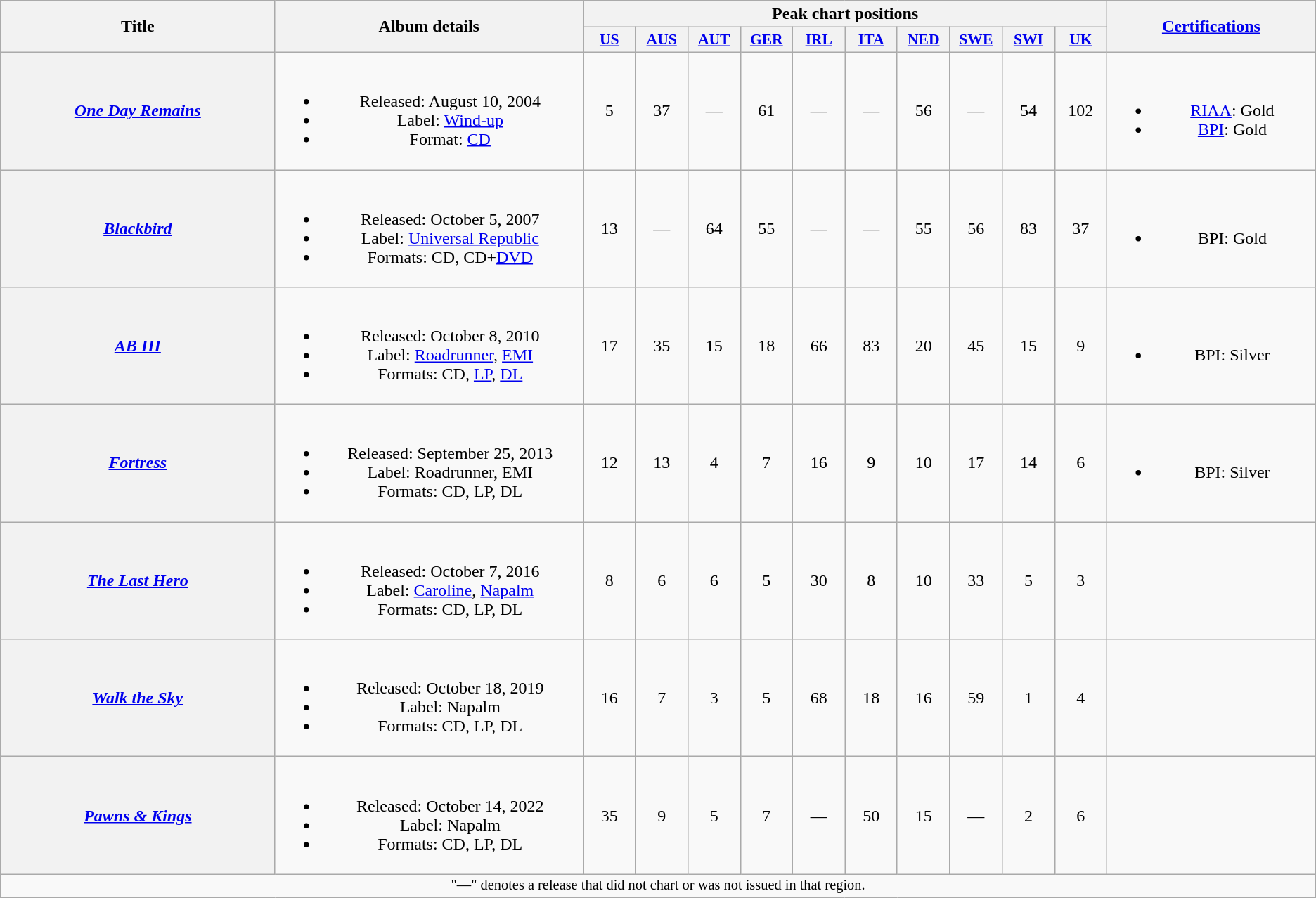<table class="wikitable plainrowheaders" style="text-align:center;">
<tr>
<th scope="col" rowspan="2" style="width:16em;">Title</th>
<th scope="col" rowspan="2" style="width:18em;">Album details</th>
<th scope="col" colspan="10">Peak chart positions</th>
<th scope="col" rowspan="2" style="width:12em;"><a href='#'>Certifications</a></th>
</tr>
<tr>
<th scope="col" style="width:3em;font-size:90%;"><a href='#'>US</a><br></th>
<th scope="col" style="width:3em;font-size:90%;"><a href='#'>AUS</a><br></th>
<th scope="col" style="width:3em;font-size:90%;"><a href='#'>AUT</a><br></th>
<th scope="col" style="width:3em;font-size:90%;"><a href='#'>GER</a><br></th>
<th scope="col" style="width:3em;font-size:90%;"><a href='#'>IRL</a><br></th>
<th scope="col" style="width:3em;font-size:90%;"><a href='#'>ITA</a><br></th>
<th scope="col" style="width:3em;font-size:90%;"><a href='#'>NED</a><br></th>
<th scope="col" style="width:3em;font-size:90%;"><a href='#'>SWE</a><br></th>
<th scope="col" style="width:3em;font-size:90%;"><a href='#'>SWI</a><br></th>
<th scope="col" style="width:3em;font-size:90%;"><a href='#'>UK</a><br></th>
</tr>
<tr>
<th scope="row"><em><a href='#'>One Day Remains</a></em></th>
<td><br><ul><li>Released: August 10, 2004</li><li>Label: <a href='#'>Wind-up</a></li><li>Format: <a href='#'>CD</a></li></ul></td>
<td>5</td>
<td>37</td>
<td>—</td>
<td>61</td>
<td>—</td>
<td>—</td>
<td>56</td>
<td>—</td>
<td>54</td>
<td>102</td>
<td><br><ul><li><a href='#'>RIAA</a>: Gold</li><li><a href='#'>BPI</a>: Gold</li></ul></td>
</tr>
<tr>
<th scope="row"><em><a href='#'>Blackbird</a></em></th>
<td><br><ul><li>Released: October 5, 2007</li><li>Label: <a href='#'>Universal Republic</a></li><li>Formats: CD, CD+<a href='#'>DVD</a></li></ul></td>
<td>13</td>
<td>—</td>
<td>64</td>
<td>55</td>
<td>—</td>
<td>—</td>
<td>55</td>
<td>56</td>
<td>83</td>
<td>37</td>
<td><br><ul><li>BPI: Gold</li></ul></td>
</tr>
<tr>
<th scope="row"><em><a href='#'>AB III</a></em></th>
<td><br><ul><li>Released: October 8, 2010</li><li>Label: <a href='#'>Roadrunner</a>, <a href='#'>EMI</a></li><li>Formats: CD, <a href='#'>LP</a>, <a href='#'>DL</a></li></ul></td>
<td>17</td>
<td>35</td>
<td>15</td>
<td>18</td>
<td>66</td>
<td>83</td>
<td>20</td>
<td>45</td>
<td>15</td>
<td>9</td>
<td><br><ul><li>BPI: Silver</li></ul></td>
</tr>
<tr>
<th scope="row"><em><a href='#'>Fortress</a></em></th>
<td><br><ul><li>Released: September 25, 2013</li><li>Label: Roadrunner, EMI</li><li>Formats: CD, LP, DL</li></ul></td>
<td>12</td>
<td>13</td>
<td>4</td>
<td>7</td>
<td>16</td>
<td>9</td>
<td>10</td>
<td>17</td>
<td>14</td>
<td>6</td>
<td><br><ul><li>BPI: Silver</li></ul></td>
</tr>
<tr>
<th scope="row"><em><a href='#'>The Last Hero</a></em></th>
<td><br><ul><li>Released: October 7, 2016</li><li>Label: <a href='#'>Caroline</a>, <a href='#'>Napalm</a></li><li>Formats: CD, LP, DL</li></ul></td>
<td>8</td>
<td>6</td>
<td>6</td>
<td>5</td>
<td>30</td>
<td>8</td>
<td>10</td>
<td>33</td>
<td>5</td>
<td>3</td>
<td></td>
</tr>
<tr>
<th scope="row"><em><a href='#'>Walk the Sky</a></em></th>
<td><br><ul><li>Released: October 18, 2019</li><li>Label: Napalm</li><li>Formats: CD, LP, DL</li></ul></td>
<td>16</td>
<td>7</td>
<td>3</td>
<td>5</td>
<td>68</td>
<td>18</td>
<td>16</td>
<td>59</td>
<td>1</td>
<td>4</td>
<td></td>
</tr>
<tr>
<th scope="row"><em><a href='#'>Pawns & Kings</a></em></th>
<td><br><ul><li>Released: October 14, 2022</li><li>Label: Napalm</li><li>Formats: CD, LP, DL</li></ul></td>
<td>35</td>
<td>9</td>
<td>5</td>
<td>7</td>
<td>—</td>
<td>50</td>
<td>15</td>
<td>—</td>
<td>2</td>
<td>6</td>
<td></td>
</tr>
<tr>
<td colspan="13" style="font-size: 85%">"—" denotes a release that did not chart or was not issued in that region.</td>
</tr>
</table>
